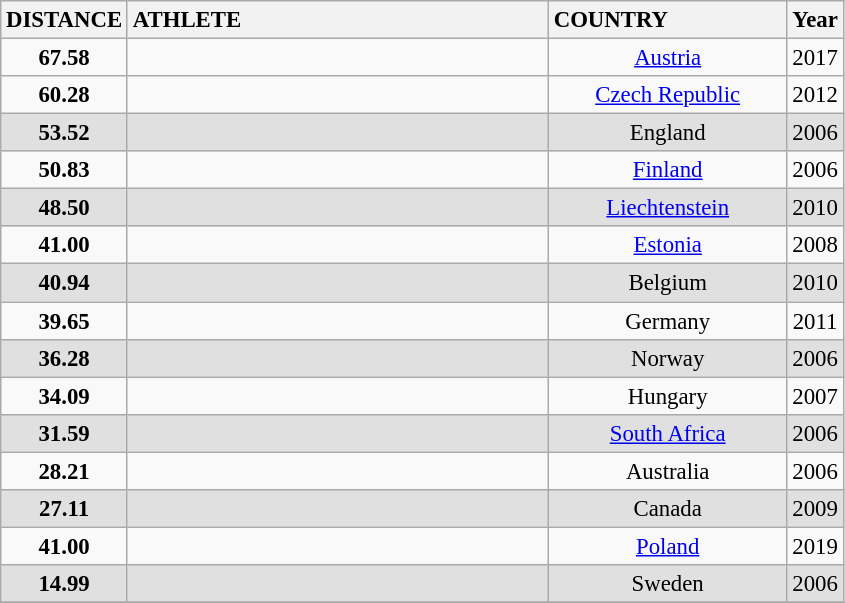<table class="wikitable sortable" style="font-size:95%;">
<tr>
<th>DISTANCE</th>
<th style="text-align:left; width:18em;">ATHLETE</th>
<th style="text-align:left; width:10em;">COUNTRY</th>
<th>Year</th>
</tr>
<tr>
<td style="text-align:center;"><strong>67.58</strong></td>
<td></td>
<td style="text-align:center;"><a href='#'>Austria</a></td>
<td style="text-align:center;">2017</td>
</tr>
<tr>
<td style="text-align:center;"><strong>60.28</strong></td>
<td></td>
<td style="text-align:center;"><a href='#'>Czech Republic</a></td>
<td style="text-align:center;">2012</td>
</tr>
<tr style="background:#e0e0e0;">
<td style="text-align:center;"><strong>53.52</strong></td>
<td></td>
<td style="text-align:center;">England</td>
<td style="text-align:center;">2006</td>
</tr>
<tr>
<td style="text-align:center;"><strong>50.83</strong></td>
<td></td>
<td style="text-align:center;"><a href='#'>Finland</a></td>
<td style="text-align:center;">2006</td>
</tr>
<tr style="background:#e0e0e0;">
<td style="text-align:center;"><strong>48.50</strong></td>
<td></td>
<td style="text-align:center;"><a href='#'>Liechtenstein</a></td>
<td style="text-align:center;">2010</td>
</tr>
<tr>
<td style="text-align:center;"><strong>41.00</strong></td>
<td></td>
<td style="text-align:center;"><a href='#'>Estonia</a></td>
<td style="text-align:center;">2008</td>
</tr>
<tr style="background:#e0e0e0;">
<td style="text-align:center;"><strong>40.94</strong></td>
<td></td>
<td style="text-align:center;">Belgium</td>
<td style="text-align:center;">2010</td>
</tr>
<tr>
<td style="text-align:center;"><strong>39.65</strong></td>
<td></td>
<td style="text-align:center;">Germany</td>
<td style="text-align:center;">2011</td>
</tr>
<tr style="background:#e0e0e0;">
<td style="text-align:center;"><strong>36.28</strong></td>
<td></td>
<td style="text-align:center;">Norway</td>
<td style="text-align:center;">2006</td>
</tr>
<tr>
<td style="text-align:center;"><strong>34.09</strong></td>
<td></td>
<td style="text-align:center;">Hungary</td>
<td style="text-align:center;">2007</td>
</tr>
<tr style="background:#e0e0e0;">
<td style="text-align:center;"><strong>31.59</strong></td>
<td></td>
<td style="text-align:center;"><a href='#'>South Africa</a></td>
<td style="text-align:center;">2006</td>
</tr>
<tr>
<td style="text-align:center;"><strong>28.21</strong></td>
<td></td>
<td style="text-align:center;">Australia</td>
<td style="text-align:center;">2006</td>
</tr>
<tr style="background:#e0e0e0;">
<td style="text-align:center;"><strong>27.11</strong></td>
<td></td>
<td style="text-align:center;">Canada</td>
<td style="text-align:center;">2009</td>
</tr>
<tr>
<td style="text-align:center;"><strong>41.00</strong></td>
<td></td>
<td style="text-align:center;"><a href='#'>Poland</a></td>
<td style="text-align:center;">2019</td>
</tr>
<tr style="background:#e0e0e0;">
<td style="text-align:center;"><strong>14.99</strong></td>
<td></td>
<td style="text-align:center;">Sweden</td>
<td style="text-align:center;">2006</td>
</tr>
<tr>
</tr>
</table>
